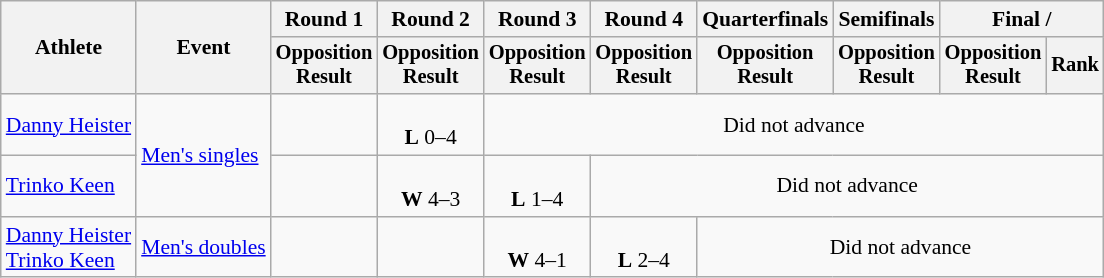<table class="wikitable" style="font-size:90%">
<tr>
<th rowspan="2">Athlete</th>
<th rowspan="2">Event</th>
<th>Round 1</th>
<th>Round 2</th>
<th>Round 3</th>
<th>Round 4</th>
<th>Quarterfinals</th>
<th>Semifinals</th>
<th colspan=2>Final / </th>
</tr>
<tr style="font-size:95%">
<th>Opposition<br>Result</th>
<th>Opposition<br>Result</th>
<th>Opposition<br>Result</th>
<th>Opposition<br>Result</th>
<th>Opposition<br>Result</th>
<th>Opposition<br>Result</th>
<th>Opposition<br>Result</th>
<th>Rank</th>
</tr>
<tr align=center>
<td align=left><a href='#'>Danny Heister</a></td>
<td align=left rowspan=2><a href='#'>Men's singles</a></td>
<td></td>
<td><br><strong>L</strong> 0–4</td>
<td colspan=6>Did not advance</td>
</tr>
<tr align=center>
<td align=left><a href='#'>Trinko Keen</a></td>
<td></td>
<td><br><strong>W</strong> 4–3</td>
<td><br><strong>L</strong> 1–4</td>
<td colspan=5>Did not advance</td>
</tr>
<tr align=center>
<td align=left><a href='#'>Danny Heister</a><br><a href='#'>Trinko Keen</a></td>
<td align=left rowspan=2><a href='#'>Men's doubles</a></td>
<td></td>
<td></td>
<td><br> <strong>W</strong> 4–1</td>
<td><br><strong>L</strong> 2–4</td>
<td colspan=4>Did not advance</td>
</tr>
</table>
